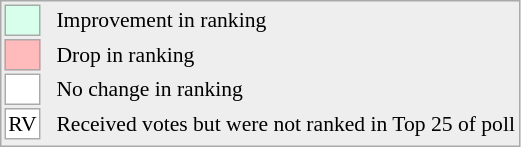<table style="font-size:90%; border:1px solid #aaa; white-space:nowrap; background:#eee;">
<tr>
<td style="background:#d8ffeb; width:20px; border:1px solid #aaa;"> </td>
<td rowspan=5> </td>
<td>Improvement in ranking</td>
</tr>
<tr>
<td style="background:#fbb; width:20px; border:1px solid #aaa;"> </td>
<td>Drop in ranking</td>
</tr>
<tr>
<td style="background:#fff; width:20px; border:1px solid #aaa;"> </td>
<td>No change in ranking</td>
</tr>
<tr>
<td style="text-align:center; width:20px; border:1px solid #aaa; background:white;">RV</td>
<td>Received votes but were not ranked in Top 25 of poll</td>
</tr>
<tr>
</tr>
</table>
